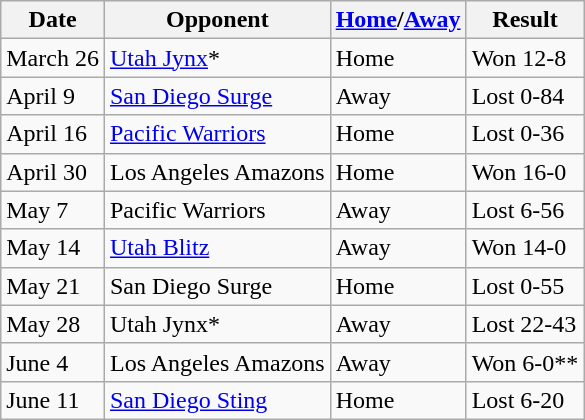<table class="wikitable">
<tr>
<th>Date</th>
<th>Opponent</th>
<th><a href='#'>Home</a>/<a href='#'>Away</a></th>
<th>Result</th>
</tr>
<tr>
<td>March 26</td>
<td><a href='#'>Utah Jynx</a>*</td>
<td>Home</td>
<td>Won 12-8</td>
</tr>
<tr>
<td>April 9</td>
<td><a href='#'>San Diego Surge</a></td>
<td>Away</td>
<td>Lost 0-84</td>
</tr>
<tr>
<td>April 16</td>
<td><a href='#'>Pacific Warriors</a></td>
<td>Home</td>
<td>Lost 0-36</td>
</tr>
<tr>
<td>April 30</td>
<td>Los Angeles Amazons</td>
<td>Home</td>
<td>Won 16-0</td>
</tr>
<tr>
<td>May 7</td>
<td>Pacific Warriors</td>
<td>Away</td>
<td>Lost 6-56</td>
</tr>
<tr>
<td>May 14</td>
<td><a href='#'>Utah Blitz</a></td>
<td>Away</td>
<td>Won 14-0</td>
</tr>
<tr>
<td>May 21</td>
<td>San Diego Surge</td>
<td>Home</td>
<td>Lost 0-55</td>
</tr>
<tr>
<td>May 28</td>
<td>Utah Jynx*</td>
<td>Away</td>
<td>Lost 22-43</td>
</tr>
<tr>
<td>June 4</td>
<td>Los Angeles Amazons</td>
<td>Away</td>
<td>Won 6-0**</td>
</tr>
<tr>
<td>June 11</td>
<td><a href='#'>San Diego Sting</a></td>
<td>Home</td>
<td>Lost 6-20</td>
</tr>
</table>
